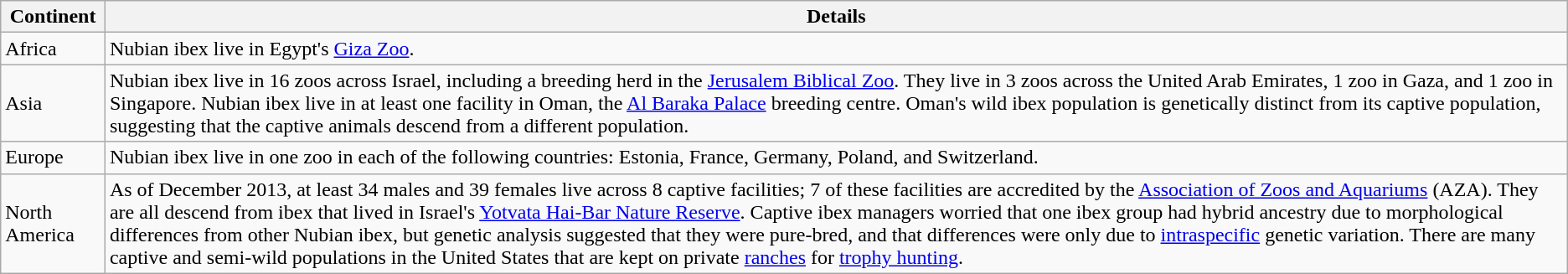<table class="wikitable">
<tr>
<th>Continent</th>
<th>Details</th>
</tr>
<tr>
<td>Africa</td>
<td>Nubian ibex live in Egypt's <a href='#'>Giza Zoo</a>.</td>
</tr>
<tr>
<td>Asia</td>
<td>Nubian ibex live in 16 zoos across Israel, including a breeding herd in the <a href='#'>Jerusalem Biblical Zoo</a>. They live in 3 zoos across the United Arab Emirates, 1 zoo in Gaza, and 1 zoo in Singapore. Nubian ibex live in at least one facility in Oman, the <a href='#'>Al Baraka Palace</a> breeding centre. Oman's wild ibex population is genetically distinct from its captive population, suggesting that the captive animals descend from a different population.</td>
</tr>
<tr>
<td>Europe</td>
<td>Nubian ibex live in one zoo in each of the following countries: Estonia, France, Germany, Poland, and Switzerland.</td>
</tr>
<tr>
<td>North America</td>
<td>As of December 2013, at least 34 males and 39 females live across 8 captive facilities; 7 of these facilities are accredited by the <a href='#'>Association of Zoos and Aquariums</a> (AZA). They are all descend from ibex that lived in Israel's <a href='#'>Yotvata Hai-Bar Nature Reserve</a>. Captive ibex managers worried that one ibex group had hybrid ancestry due to morphological differences from other Nubian ibex, but genetic analysis suggested that they were pure-bred, and that differences were only due to <a href='#'>intraspecific</a> genetic variation. There are many captive and semi-wild populations in the United States that are kept on private <a href='#'>ranches</a> for <a href='#'>trophy hunting</a>.</td>
</tr>
</table>
